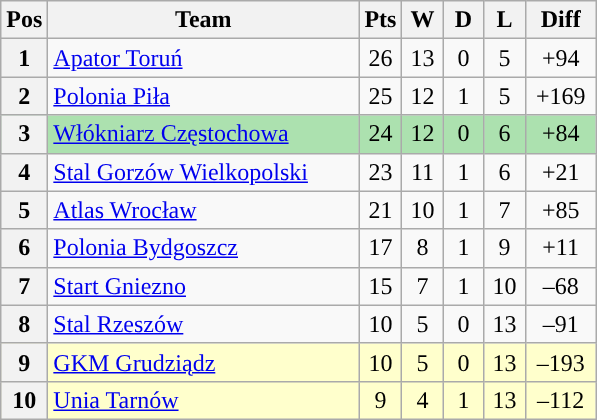<table class="wikitable" style="font-size: 100%">
<tr>
<th width=20>Pos</th>
<th width=200>Team</th>
<th width=20>Pts</th>
<th width=20>W</th>
<th width=20>D</th>
<th width=20>L</th>
<th width=40>Diff</th>
</tr>
<tr align=center>
<th>1</th>
<td align=left><a href='#'>Apator Toruń</a></td>
<td>26</td>
<td>13</td>
<td>0</td>
<td>5</td>
<td>+94</td>
</tr>
<tr align=center>
<th>2</th>
<td align=left><a href='#'>Polonia Piła</a></td>
<td>25</td>
<td>12</td>
<td>1</td>
<td>5</td>
<td>+169</td>
</tr>
<tr align=center style="background:#ACE1AF;">
<th>3</th>
<td align=left><a href='#'>Włókniarz Częstochowa</a></td>
<td>24</td>
<td>12</td>
<td>0</td>
<td>6</td>
<td>+84</td>
</tr>
<tr align=center>
<th>4</th>
<td align=left><a href='#'>Stal Gorzów Wielkopolski</a></td>
<td>23</td>
<td>11</td>
<td>1</td>
<td>6</td>
<td>+21</td>
</tr>
<tr align=center>
<th>5</th>
<td align=left><a href='#'>Atlas Wrocław</a></td>
<td>21</td>
<td>10</td>
<td>1</td>
<td>7</td>
<td>+85</td>
</tr>
<tr align=center>
<th>6</th>
<td align=left><a href='#'>Polonia Bydgoszcz</a></td>
<td>17</td>
<td>8</td>
<td>1</td>
<td>9</td>
<td>+11</td>
</tr>
<tr align=center>
<th>7</th>
<td align=left><a href='#'>Start Gniezno</a></td>
<td>15</td>
<td>7</td>
<td>1</td>
<td>10</td>
<td>–68</td>
</tr>
<tr align=center>
<th>8</th>
<td align=left><a href='#'>Stal Rzeszów</a></td>
<td>10</td>
<td>5</td>
<td>0</td>
<td>13</td>
<td>–91</td>
</tr>
<tr align=center style="background: #ffffcc;">
<th>9</th>
<td align=left><a href='#'>GKM Grudziądz</a></td>
<td>10</td>
<td>5</td>
<td>0</td>
<td>13</td>
<td>–193</td>
</tr>
<tr align=center style="background: #ffffcc;">
<th>10</th>
<td align=left><a href='#'>Unia Tarnów</a></td>
<td>9</td>
<td>4</td>
<td>1</td>
<td>13</td>
<td>–112</td>
</tr>
</table>
